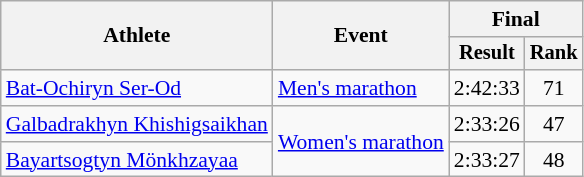<table class="wikitable" style="font-size:90%">
<tr>
<th rowspan="2">Athlete</th>
<th rowspan="2">Event</th>
<th colspan="2">Final</th>
</tr>
<tr style="font-size:95%">
<th>Result</th>
<th>Rank</th>
</tr>
<tr align=center>
<td align=left><a href='#'>Bat-Ochiryn Ser-Od</a></td>
<td align=left><a href='#'>Men's marathon</a></td>
<td>2:42:33</td>
<td>71</td>
</tr>
<tr align=center>
<td align=left><a href='#'>Galbadrakhyn Khishigsaikhan</a></td>
<td align=left rowspan=2><a href='#'>Women's marathon</a></td>
<td>2:33:26</td>
<td>47</td>
</tr>
<tr align=center>
<td align=left><a href='#'>Bayartsogtyn Mönkhzayaa</a></td>
<td>2:33:27</td>
<td>48</td>
</tr>
</table>
